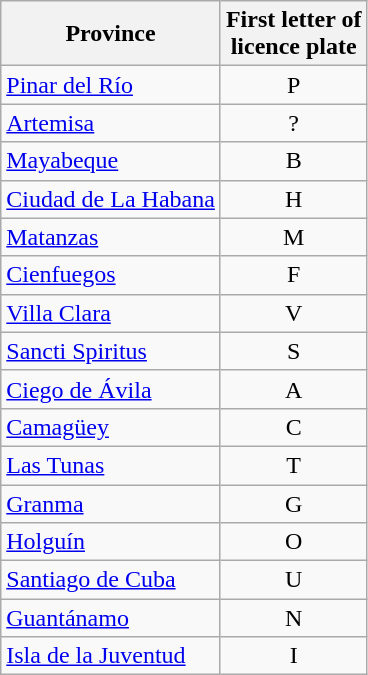<table class="wikitable" border="1">
<tr>
<th>Province</th>
<th>First letter of<br>licence plate</th>
</tr>
<tr>
<td><a href='#'>Pinar del Río</a></td>
<td align=center>P</td>
</tr>
<tr>
<td><a href='#'>Artemisa</a></td>
<td align=center>? </td>
</tr>
<tr>
<td><a href='#'>Mayabeque</a></td>
<td align=center>B</td>
</tr>
<tr>
<td><a href='#'>Ciudad de La Habana</a></td>
<td align=center>H</td>
</tr>
<tr>
<td><a href='#'>Matanzas</a></td>
<td align=center>M</td>
</tr>
<tr>
<td><a href='#'>Cienfuegos</a></td>
<td align=center>F</td>
</tr>
<tr>
<td><a href='#'>Villa Clara</a></td>
<td align=center>V</td>
</tr>
<tr>
<td><a href='#'>Sancti Spiritus</a></td>
<td align=center>S</td>
</tr>
<tr>
<td><a href='#'>Ciego de Ávila</a></td>
<td align=center>A</td>
</tr>
<tr>
<td><a href='#'>Camagüey</a></td>
<td align=center>C</td>
</tr>
<tr>
<td><a href='#'>Las Tunas</a></td>
<td align=center>T</td>
</tr>
<tr>
<td><a href='#'>Granma</a></td>
<td align=center>G</td>
</tr>
<tr>
<td><a href='#'>Holguín</a></td>
<td align=center>O</td>
</tr>
<tr>
<td><a href='#'>Santiago de Cuba</a></td>
<td align=center>U</td>
</tr>
<tr>
<td><a href='#'>Guantánamo</a></td>
<td align=center>N</td>
</tr>
<tr>
<td><a href='#'>Isla de la Juventud</a></td>
<td align=center>I</td>
</tr>
</table>
